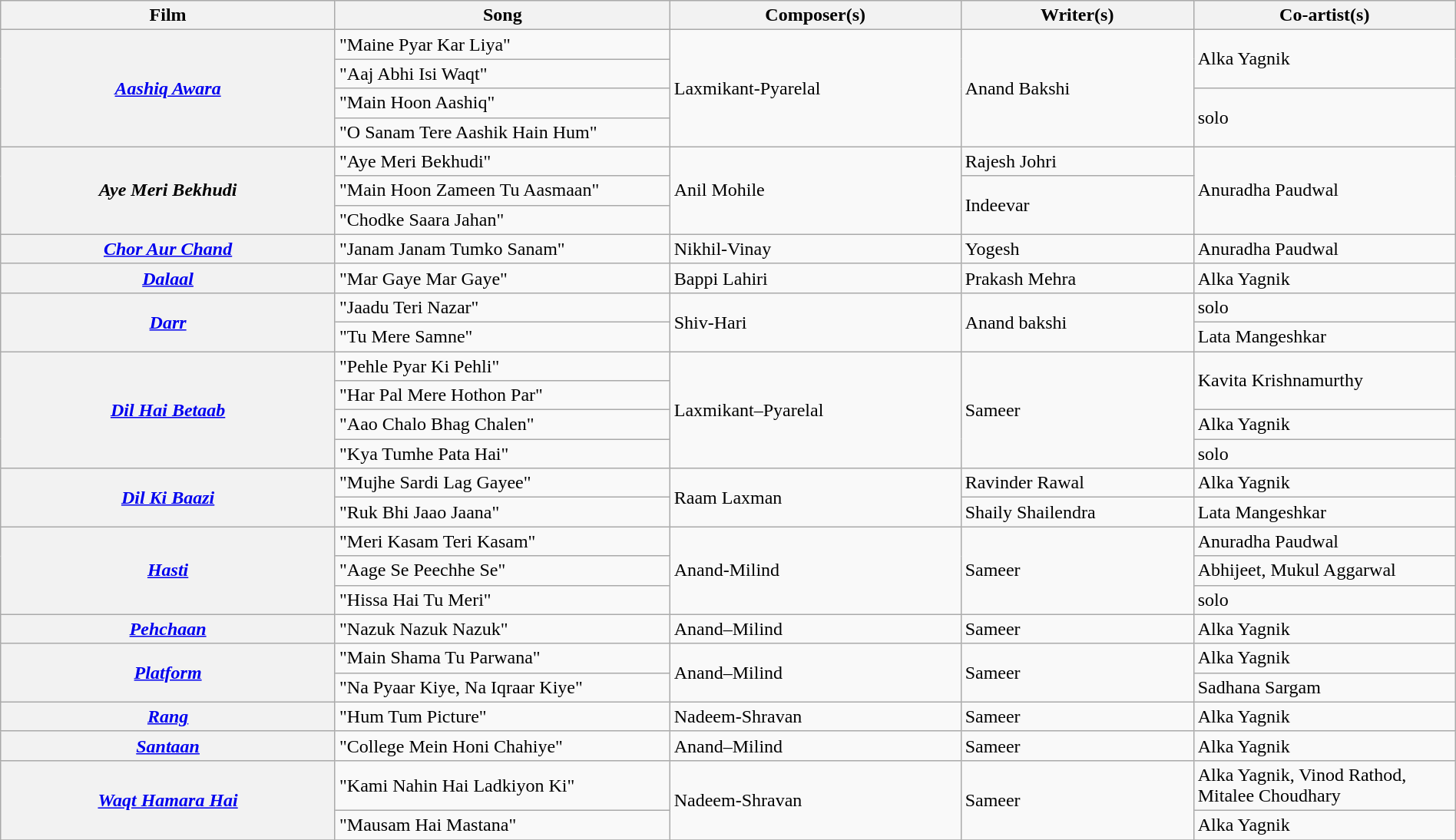<table class="wikitable plainrowheaders" width="100%" textcolor:#000;">
<tr>
<th scope="col" width=23%>Film</th>
<th scope="col" width=23%>Song</th>
<th scope="col" width=20%>Composer(s)</th>
<th scope="col" width=16%>Writer(s)</th>
<th scope="col" width=18%>Co-artist(s)</th>
</tr>
<tr>
<th Rowspan="4"><em><a href='#'>Aashiq Awara</a></em></th>
<td>"Maine Pyar Kar Liya"</td>
<td rowspan=4>Laxmikant-Pyarelal</td>
<td rowspan=4>Anand Bakshi</td>
<td rowspan="2">Alka Yagnik</td>
</tr>
<tr>
<td>"Aaj Abhi Isi Waqt"</td>
</tr>
<tr>
<td>"Main Hoon Aashiq"</td>
<td rowspan=2>solo</td>
</tr>
<tr>
<td>"O Sanam Tere Aashik Hain Hum"</td>
</tr>
<tr>
<th Rowspan=3><em>Aye Meri Bekhudi</em></th>
<td>"Aye Meri Bekhudi"</td>
<td rowspan=3>Anil Mohile</td>
<td>Rajesh Johri</td>
<td rowspan=3>Anuradha Paudwal</td>
</tr>
<tr>
<td>"Main Hoon Zameen Tu Aasmaan"</td>
<td rowspan=2>Indeevar</td>
</tr>
<tr>
<td>"Chodke Saara Jahan"</td>
</tr>
<tr>
<th><em><a href='#'>Chor Aur Chand</a></em></th>
<td>"Janam Janam Tumko Sanam"</td>
<td>Nikhil-Vinay</td>
<td>Yogesh</td>
<td>Anuradha Paudwal</td>
</tr>
<tr>
<th rowspan=1><em><a href='#'>Dalaal</a></em></th>
<td>"Mar Gaye Mar Gaye"</td>
<td rowspan=1>Bappi Lahiri</td>
<td>Prakash Mehra</td>
<td>Alka Yagnik</td>
</tr>
<tr>
<th Rowspan=2><em><a href='#'>Darr</a></em></th>
<td>"Jaadu Teri Nazar"</td>
<td rowspan=2>Shiv-Hari</td>
<td rowspan=2>Anand bakshi</td>
<td>solo</td>
</tr>
<tr>
<td>"Tu Mere Samne"</td>
<td>Lata Mangeshkar</td>
</tr>
<tr>
<th Rowspan=4><em><a href='#'>Dil Hai Betaab</a></em></th>
<td>"Pehle Pyar Ki Pehli"</td>
<td Rowspan=4>Laxmikant–Pyarelal</td>
<td rowspan=4>Sameer</td>
<td rowspan=2>Kavita Krishnamurthy</td>
</tr>
<tr>
<td>"Har Pal Mere Hothon Par"</td>
</tr>
<tr>
<td>"Aao Chalo Bhag Chalen"</td>
<td>Alka Yagnik</td>
</tr>
<tr>
<td>"Kya Tumhe Pata Hai"</td>
<td>solo</td>
</tr>
<tr>
<th rowspan=2><em><a href='#'>Dil Ki Baazi</a></em></th>
<td>"Mujhe Sardi Lag Gayee"</td>
<td rowspan=2>Raam Laxman</td>
<td rowspan=>Ravinder Rawal</td>
<td>Alka Yagnik</td>
</tr>
<tr>
<td>"Ruk Bhi Jaao Jaana"</td>
<td>Shaily Shailendra</td>
<td>Lata Mangeshkar</td>
</tr>
<tr>
<th Rowspan=3><em><a href='#'>Hasti</a></em></th>
<td>"Meri Kasam Teri Kasam"</td>
<td rowspan=3>Anand-Milind</td>
<td rowspan=3>Sameer</td>
<td>Anuradha Paudwal</td>
</tr>
<tr>
<td>"Aage Se Peechhe Se"</td>
<td>Abhijeet, Mukul Aggarwal</td>
</tr>
<tr>
<td>"Hissa Hai Tu Meri"</td>
<td>solo</td>
</tr>
<tr>
<th><em><a href='#'>Pehchaan</a></em></th>
<td>"Nazuk Nazuk Nazuk"</td>
<td>Anand–Milind</td>
<td rowspan=>Sameer</td>
<td>Alka Yagnik</td>
</tr>
<tr>
<th rowspan=2><em><a href='#'>Platform</a></em></th>
<td>"Main Shama Tu Parwana"</td>
<td rowspan=2>Anand–Milind</td>
<td rowspan=2>Sameer</td>
<td>Alka Yagnik</td>
</tr>
<tr>
<td>"Na Pyaar Kiye, Na Iqraar Kiye"</td>
<td>Sadhana Sargam</td>
</tr>
<tr>
<th rowspan=><em><a href='#'>Rang</a></em></th>
<td>"Hum Tum Picture"</td>
<td rowspan=>Nadeem-Shravan</td>
<td rowspan=>Sameer</td>
<td>Alka Yagnik</td>
</tr>
<tr>
<th rowspan=><em><a href='#'>Santaan</a></em></th>
<td>"College Mein Honi Chahiye"</td>
<td rowspan=>Anand–Milind</td>
<td>Sameer</td>
<td>Alka Yagnik</td>
</tr>
<tr>
<th rowspan=2><em><a href='#'>Waqt Hamara Hai</a></em></th>
<td>"Kami Nahin Hai Ladkiyon Ki"</td>
<td rowspan=2>Nadeem-Shravan</td>
<td rowspan=2>Sameer</td>
<td>Alka Yagnik, Vinod Rathod, Mitalee Choudhary</td>
</tr>
<tr>
<td>"Mausam Hai Mastana"</td>
<td>Alka Yagnik</td>
</tr>
<tr>
</tr>
</table>
